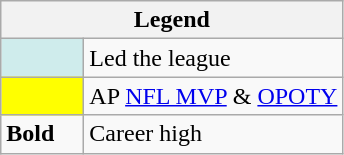<table class="wikitable">
<tr>
<th colspan="2">Legend</th>
</tr>
<tr>
<td style="background:#cfecec; width:3em;"></td>
<td>Led the league</td>
</tr>
<tr>
<td style="background:#ffff00; width:3em;"></td>
<td>AP <a href='#'>NFL MVP</a> & <a href='#'>OPOTY</a></td>
</tr>
<tr>
<td><strong>Bold</strong></td>
<td>Career high</td>
</tr>
</table>
